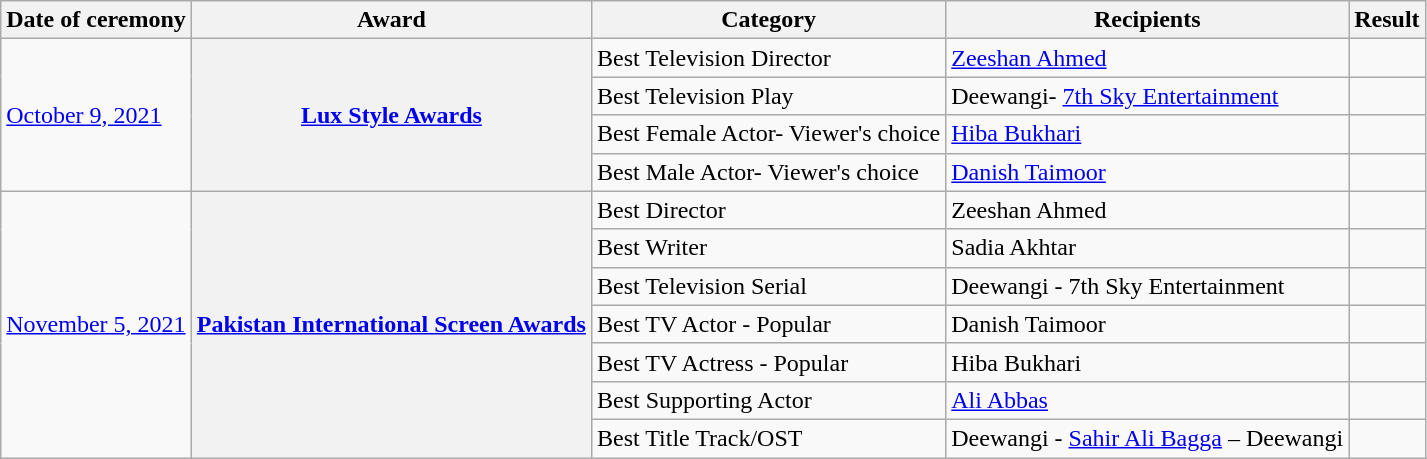<table class="wikitable plainrowheaders sortable">
<tr>
<th scope="col">Date of ceremony</th>
<th scope="col">Award</th>
<th scope="col">Category</th>
<th scope="col">Recipients</th>
<th scope="col">Result</th>
</tr>
<tr>
<td rowspan="4"><a href='#'>October 9, 2021</a></td>
<th scope="row" rowspan="4"><a href='#'>Lux Style Awards</a></th>
<td>Best Television Director</td>
<td><a href='#'>Zeeshan Ahmed</a></td>
<td></td>
</tr>
<tr>
<td>Best Television Play</td>
<td>Deewangi- <a href='#'>7th Sky Entertainment</a></td>
<td></td>
</tr>
<tr>
<td>Best Female Actor- Viewer's choice</td>
<td><a href='#'>Hiba Bukhari</a></td>
<td></td>
</tr>
<tr>
<td>Best Male Actor- Viewer's choice</td>
<td><a href='#'>Danish Taimoor</a></td>
<td></td>
</tr>
<tr>
<td rowspan="7" scope="row"><a href='#'>November 5, 2021</a></td>
<th scope="row" rowspan=7><a href='#'>Pakistan International Screen Awards</a></th>
<td>Best Director</td>
<td>Zeeshan Ahmed</td>
<td></td>
</tr>
<tr>
<td>Best Writer</td>
<td>Sadia Akhtar</td>
<td></td>
</tr>
<tr>
<td>Best Television Serial</td>
<td>Deewangi - 7th Sky Entertainment</td>
<td></td>
</tr>
<tr>
<td>Best TV Actor - Popular</td>
<td>Danish Taimoor</td>
<td></td>
</tr>
<tr>
<td>Best TV Actress - Popular</td>
<td>Hiba Bukhari</td>
<td></td>
</tr>
<tr>
<td>Best Supporting Actor</td>
<td><a href='#'>Ali Abbas</a></td>
<td></td>
</tr>
<tr>
<td>Best Title Track/OST</td>
<td>Deewangi - <a href='#'>Sahir Ali Bagga</a> – Deewangi</td>
<td></td>
</tr>
</table>
